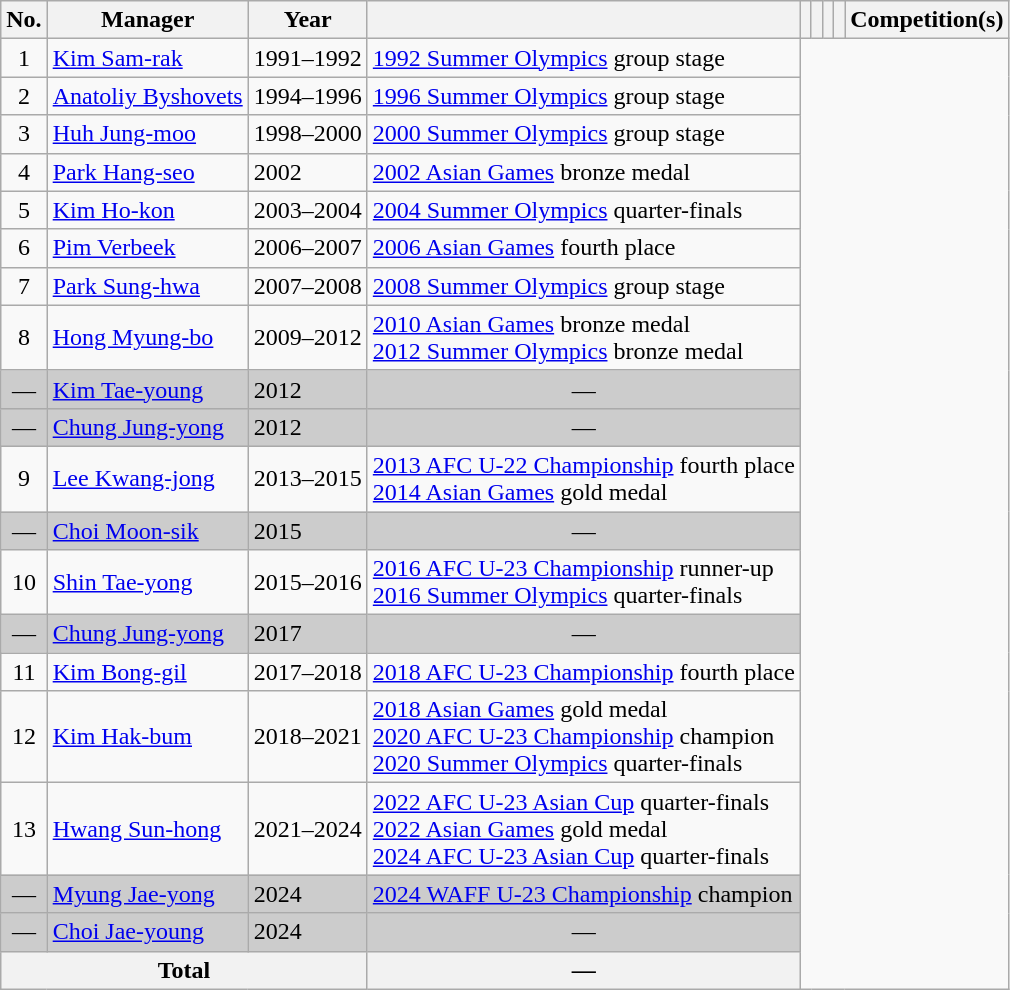<table class="wikitable sortable plainrowheaders">
<tr>
<th scope="col">No.</th>
<th scope="col">Manager</th>
<th scope="col">Year</th>
<th scope="col"></th>
<th scope="col"></th>
<th scope="col"></th>
<th scope="col"></th>
<th scope="col"></th>
<th scope="col">Competition(s)</th>
</tr>
<tr>
<td scope="row" style="text-align:center">1</td>
<td> <a href='#'>Kim Sam-rak</a></td>
<td>1991–1992<br></td>
<td><a href='#'>1992 Summer Olympics</a> group stage</td>
</tr>
<tr>
<td scope="row" style="text-align:center">2</td>
<td> <a href='#'>Anatoliy Byshovets</a></td>
<td>1994–1996<br></td>
<td><a href='#'>1996 Summer Olympics</a> group stage</td>
</tr>
<tr>
<td scope="row" style="text-align:center">3</td>
<td> <a href='#'>Huh Jung-moo</a></td>
<td>1998–2000<br></td>
<td><a href='#'>2000 Summer Olympics</a> group stage</td>
</tr>
<tr>
<td scope="row" style="text-align:center">4</td>
<td> <a href='#'>Park Hang-seo</a></td>
<td>2002<br></td>
<td><a href='#'>2002 Asian Games</a> bronze medal</td>
</tr>
<tr>
<td scope="row" style="text-align:center">5</td>
<td> <a href='#'>Kim Ho-kon</a></td>
<td>2003–2004<br></td>
<td><a href='#'>2004 Summer Olympics</a> quarter-finals</td>
</tr>
<tr>
<td scope="row" style="text-align:center">6</td>
<td> <a href='#'>Pim Verbeek</a></td>
<td>2006–2007<br></td>
<td><a href='#'>2006 Asian Games</a> fourth place</td>
</tr>
<tr>
<td scope="row" style="text-align:center">7</td>
<td> <a href='#'>Park Sung-hwa</a></td>
<td>2007–2008<br></td>
<td><a href='#'>2008 Summer Olympics</a> group stage</td>
</tr>
<tr>
<td scope="row" style="text-align:center">8</td>
<td> <a href='#'>Hong Myung-bo</a></td>
<td>2009–2012<br></td>
<td><a href='#'>2010 Asian Games</a> bronze medal<br><a href='#'>2012 Summer Olympics</a> bronze medal</td>
</tr>
<tr bgcolor=#ccc>
<td scope="row" style="text-align:center">—</td>
<td> <a href='#'>Kim Tae-young</a></td>
<td>2012<br></td>
<td align=center>—</td>
</tr>
<tr bgcolor=#ccc>
<td scope="row" style="text-align:center">—</td>
<td> <a href='#'>Chung Jung-yong</a></td>
<td>2012<br></td>
<td align=center>—</td>
</tr>
<tr>
<td scope="row" style="text-align:center">9</td>
<td> <a href='#'>Lee Kwang-jong</a></td>
<td>2013–2015<br></td>
<td><a href='#'>2013 AFC U-22 Championship</a> fourth place<br><a href='#'>2014 Asian Games</a> gold medal</td>
</tr>
<tr bgcolor=#ccc>
<td scope="row" style="text-align:center">—</td>
<td> <a href='#'>Choi Moon-sik</a></td>
<td>2015<br></td>
<td align=center>—</td>
</tr>
<tr>
<td scope="row" style="text-align:center">10</td>
<td> <a href='#'>Shin Tae-yong</a></td>
<td>2015–2016<br></td>
<td><a href='#'>2016 AFC U-23 Championship</a> runner-up<br><a href='#'>2016 Summer Olympics</a> quarter-finals</td>
</tr>
<tr bgcolor=#ccc>
<td scope="row" style="text-align:center">—</td>
<td> <a href='#'>Chung Jung-yong</a></td>
<td>2017<br></td>
<td align=center>—</td>
</tr>
<tr>
<td scope="row" style="text-align:center">11</td>
<td> <a href='#'>Kim Bong-gil</a></td>
<td>2017–2018<br></td>
<td><a href='#'>2018 AFC U-23 Championship</a> fourth place</td>
</tr>
<tr>
<td scope="row" style="text-align:center">12</td>
<td> <a href='#'>Kim Hak-bum</a></td>
<td>2018–2021<br></td>
<td><a href='#'>2018 Asian Games</a> gold medal<br><a href='#'>2020 AFC U-23 Championship</a> champion<br><a href='#'>2020 Summer Olympics</a> quarter-finals</td>
</tr>
<tr>
<td scope="row" style="text-align:center">13</td>
<td> <a href='#'>Hwang Sun-hong</a></td>
<td>2021–2024<br></td>
<td><a href='#'>2022 AFC U-23 Asian Cup</a> quarter-finals <br><a href='#'>2022 Asian Games</a> gold medal <br><a href='#'>2024 AFC U-23 Asian Cup</a> quarter-finals</td>
</tr>
<tr bgcolor=#ccc>
<td scope="row" style="text-align:center">—</td>
<td> <a href='#'>Myung Jae-yong</a></td>
<td>2024<br></td>
<td><a href='#'>2024 WAFF U-23 Championship</a> champion</td>
</tr>
<tr bgcolor=#ccc>
<td scope="row" style="text-align:center">—</td>
<td> <a href='#'>Choi Jae-young</a></td>
<td>2024<br></td>
<td align="center">—</td>
</tr>
<tr class="sortbottom">
<th colspan="3">Total<br></th>
<th>—</th>
</tr>
</table>
